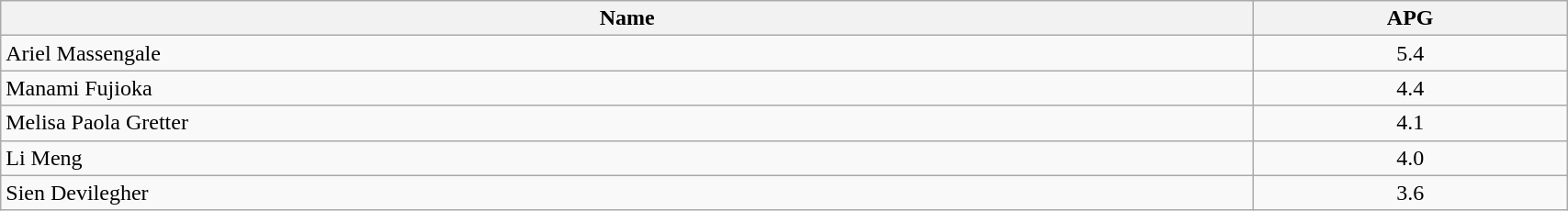<table class=wikitable width="90%">
<tr>
<th width="80%">Name</th>
<th width="20%">APG</th>
</tr>
<tr>
<td> Ariel Massengale</td>
<td align=center>5.4</td>
</tr>
<tr>
<td> Manami Fujioka</td>
<td align=center>4.4</td>
</tr>
<tr>
<td> Melisa Paola Gretter</td>
<td align=center>4.1</td>
</tr>
<tr>
<td> Li Meng</td>
<td align=center>4.0</td>
</tr>
<tr>
<td> Sien Devilegher</td>
<td align=center>3.6</td>
</tr>
</table>
